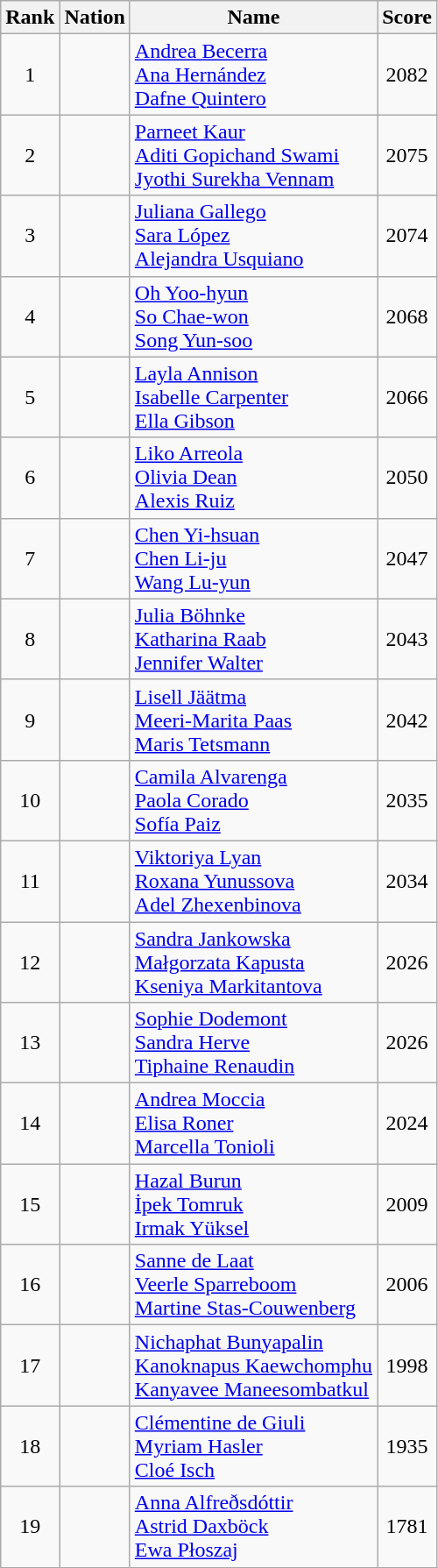<table class="wikitable sortable" style="text-align:center">
<tr>
<th>Rank</th>
<th>Nation</th>
<th>Name</th>
<th>Score</th>
</tr>
<tr>
<td>1</td>
<td align=left></td>
<td align=left><a href='#'>Andrea Becerra</a> <br> <a href='#'>Ana Hernández</a> <br> <a href='#'>Dafne Quintero</a></td>
<td>2082</td>
</tr>
<tr>
<td>2</td>
<td align=left></td>
<td align=left><a href='#'>Parneet Kaur</a> <br> <a href='#'>Aditi Gopichand Swami</a> <br> <a href='#'>Jyothi Surekha Vennam</a></td>
<td>2075</td>
</tr>
<tr>
<td>3</td>
<td align=left></td>
<td align=left><a href='#'>Juliana Gallego</a> <br> <a href='#'>Sara López</a> <br> <a href='#'>Alejandra Usquiano</a></td>
<td>2074</td>
</tr>
<tr>
<td>4</td>
<td align=left></td>
<td align=left><a href='#'>Oh Yoo-hyun</a> <br> <a href='#'>So Chae-won</a> <br> <a href='#'>Song Yun-soo</a></td>
<td>2068</td>
</tr>
<tr>
<td>5</td>
<td align=left></td>
<td align=left><a href='#'>Layla Annison</a> <br> <a href='#'>Isabelle Carpenter</a> <br> <a href='#'>Ella Gibson</a></td>
<td>2066</td>
</tr>
<tr>
<td>6</td>
<td align=left></td>
<td align=left><a href='#'>Liko Arreola</a> <br> <a href='#'>Olivia Dean</a> <br> <a href='#'>Alexis Ruiz</a></td>
<td>2050</td>
</tr>
<tr>
<td>7</td>
<td align=left></td>
<td align=left><a href='#'>Chen Yi-hsuan</a> <br> <a href='#'>Chen Li-ju</a> <br> <a href='#'>Wang Lu-yun</a></td>
<td>2047</td>
</tr>
<tr>
<td>8</td>
<td align=left></td>
<td align=left><a href='#'>Julia Böhnke</a> <br> <a href='#'>Katharina Raab</a> <br> <a href='#'>Jennifer Walter</a></td>
<td>2043</td>
</tr>
<tr>
<td>9</td>
<td align=left></td>
<td align=left><a href='#'>Lisell Jäätma</a> <br> <a href='#'>Meeri-Marita Paas</a> <br> <a href='#'>Maris Tetsmann</a></td>
<td>2042</td>
</tr>
<tr>
<td>10</td>
<td align=left></td>
<td align=left><a href='#'>Camila Alvarenga</a> <br> <a href='#'>Paola Corado</a> <br> <a href='#'>Sofía Paiz</a></td>
<td>2035</td>
</tr>
<tr>
<td>11</td>
<td align=left></td>
<td align=left><a href='#'>Viktoriya Lyan</a> <br> <a href='#'>Roxana Yunussova</a> <br> <a href='#'>Adel Zhexenbinova</a></td>
<td>2034</td>
</tr>
<tr>
<td>12</td>
<td align=left></td>
<td align=left><a href='#'>Sandra Jankowska</a> <br> <a href='#'>Małgorzata Kapusta</a> <br> <a href='#'>Kseniya Markitantova</a></td>
<td>2026</td>
</tr>
<tr>
<td>13</td>
<td align=left></td>
<td align=left><a href='#'>Sophie Dodemont</a> <br> <a href='#'>Sandra Herve</a> <br> <a href='#'>Tiphaine Renaudin</a></td>
<td>2026</td>
</tr>
<tr>
<td>14</td>
<td align=left></td>
<td align=left><a href='#'>Andrea Moccia</a> <br> <a href='#'>Elisa Roner</a> <br> <a href='#'>Marcella Tonioli</a></td>
<td>2024</td>
</tr>
<tr>
<td>15</td>
<td align=left></td>
<td align=left><a href='#'>Hazal Burun</a> <br> <a href='#'>İpek Tomruk</a> <br> <a href='#'>Irmak Yüksel</a></td>
<td>2009</td>
</tr>
<tr>
<td>16</td>
<td align=left></td>
<td align=left><a href='#'>Sanne de Laat</a> <br> <a href='#'>Veerle Sparreboom</a> <br> <a href='#'>Martine Stas-Couwenberg</a></td>
<td>2006</td>
</tr>
<tr>
<td>17</td>
<td align=left></td>
<td align=left><a href='#'>Nichaphat Bunyapalin</a> <br> <a href='#'>Kanoknapus Kaewchomphu</a> <br> <a href='#'>Kanyavee Maneesombatkul</a></td>
<td>1998</td>
</tr>
<tr>
<td>18</td>
<td align=left></td>
<td align=left><a href='#'>Clémentine de Giuli</a> <br> <a href='#'>Myriam Hasler</a> <br> <a href='#'>Cloé Isch</a></td>
<td>1935</td>
</tr>
<tr>
<td>19</td>
<td align=left></td>
<td align=left><a href='#'>Anna Alfreðsdóttir</a> <br> <a href='#'>Astrid Daxböck</a> <br> <a href='#'>Ewa Płoszaj</a></td>
<td>1781</td>
</tr>
</table>
